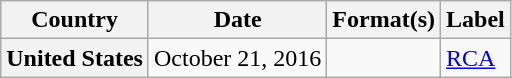<table class="wikitable plainrowheaders">
<tr>
<th scope="col">Country</th>
<th scope="col">Date</th>
<th scope="col">Format(s)</th>
<th scope="col">Label</th>
</tr>
<tr>
<th scope="row">United States</th>
<td>October 21, 2016</td>
<td></td>
<td><a href='#'>RCA</a></td>
</tr>
</table>
